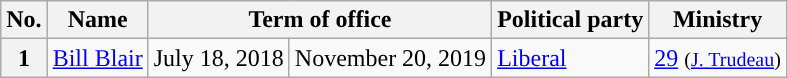<table class="wikitable">
<tr>
<th>No.</th>
<th>Name</th>
<th colspan="2">Term of office</th>
<th>Political party</th>
<th>Ministry</th>
</tr>
<tr>
<th style="background:">1</th>
<td><a href='#'>Bill Blair</a></td>
<td>July 18, 2018</td>
<td>November 20, 2019</td>
<td><a href='#'>Liberal</a></td>
<td><a href='#'>29</a> <small>(<a href='#'>J. Trudeau</a>)</small></td>
</tr>
</table>
